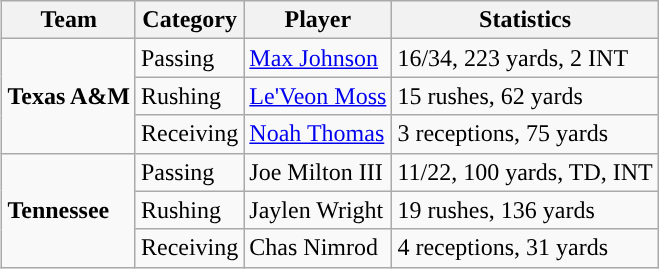<table class="wikitable" style="float: right;">
<tr>
<th>Team</th>
<th>Category</th>
<th>Player</th>
<th>Statistics</th>
</tr>
<tr>
<td rowspan=3><strong>Texas A&M</strong></td>
<td>Passing</td>
<td><a href='#'>Max Johnson</a></td>
<td>16/34, 223 yards, 2 INT</td>
</tr>
<tr>
<td>Rushing</td>
<td><a href='#'>Le'Veon Moss</a></td>
<td>15 rushes, 62 yards</td>
</tr>
<tr>
<td>Receiving</td>
<td><a href='#'>Noah Thomas</a></td>
<td>3 receptions, 75 yards</td>
</tr>
<tr>
<td rowspan=3><strong>Tennessee</strong></td>
<td>Passing</td>
<td>Joe Milton III</td>
<td>11/22, 100 yards, TD, INT</td>
</tr>
<tr>
<td>Rushing</td>
<td>Jaylen Wright</td>
<td>19 rushes, 136 yards</td>
</tr>
<tr>
<td>Receiving</td>
<td>Chas Nimrod</td>
<td>4 receptions, 31 yards</td>
</tr>
</table>
